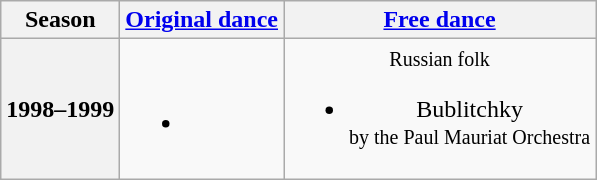<table class=wikitable style=text-align:center>
<tr>
<th>Season</th>
<th><a href='#'>Original dance</a></th>
<th><a href='#'>Free dance</a></th>
</tr>
<tr>
<th>1998–1999 <br> </th>
<td><br><ul><li></li></ul></td>
<td><small>Russian folk</small><br><ul><li>Bublitchky <br><small> by the Paul Mauriat Orchestra </small></li></ul></td>
</tr>
</table>
